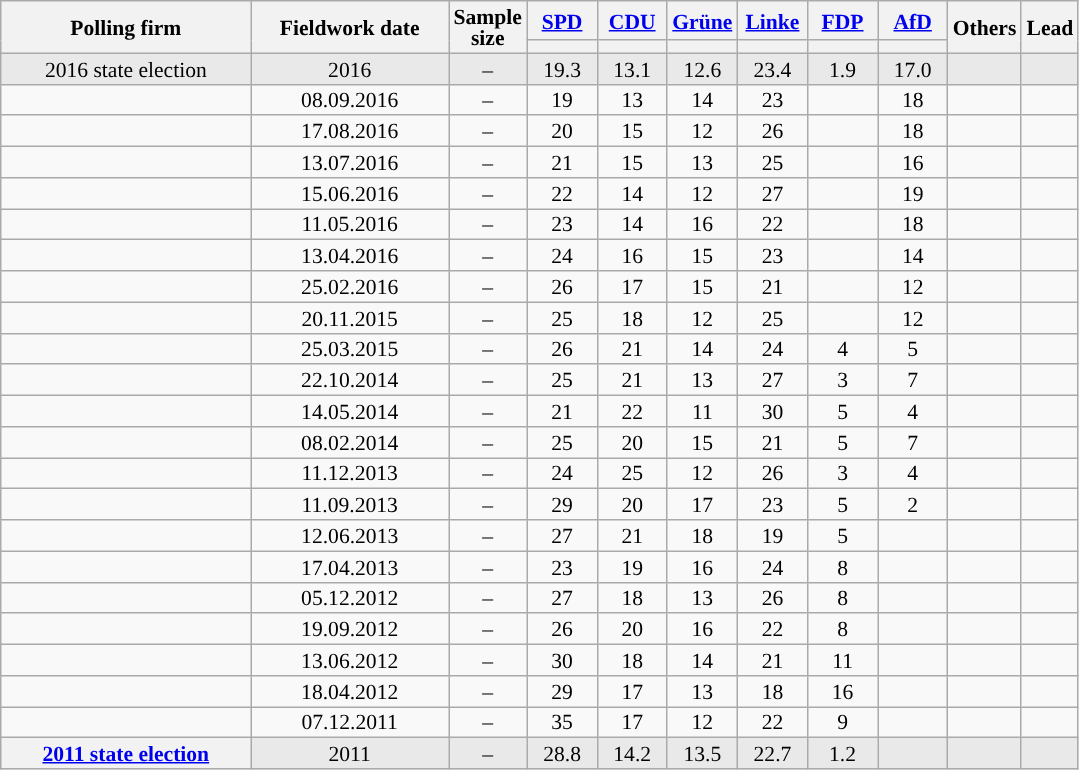<table class="wikitable sortable" style="text-align:center;font-size:90%;line-height:14px;">
<tr>
<th rowspan="2" style="width:160px;">Polling firm</th>
<th rowspan="2" style="width:125px;">Fieldwork date</th>
<th rowspan="2" style="width:35px;">Sample<br>size</th>
<th class="unsortable" style="width:40px;"><a href='#'>SPD</a></th>
<th class="unsortable" style="width:40px;"><a href='#'>CDU</a></th>
<th class="unsortable" style="width:40px;"><a href='#'>Grüne</a></th>
<th class="unsortable" style="width:40px;"><a href='#'>Linke</a></th>
<th class="unsortable" style="width:40px;"><a href='#'>FDP</a></th>
<th class="unsortable" style="width:40px;"><a href='#'>AfD</a></th>
<th rowspan="2" class="unsortable" style="width:40px;">Others</th>
<th rowspan="2" style="width:30px;">Lead</th>
</tr>
<tr>
<th style="background:"></th>
<th style="background:"></th>
<th style="background:"></th>
<th style="background:"></th>
<th style="background:"></th>
<th style="background:"></th>
</tr>
<tr style="background:#E9E9E9;">
<td>2016 state election</td>
<td>2016</td>
<td>–</td>
<td>19.3</td>
<td>13.1</td>
<td>12.6</td>
<td>23.4</td>
<td>1.9</td>
<td>17.0</td>
<td></td>
<td style="background:"></td>
</tr>
<tr>
<td></td>
<td data-sort-value="2023-02-02">08.09.2016</td>
<td>–</td>
<td>19</td>
<td>13</td>
<td>14</td>
<td>23</td>
<td></td>
<td>18</td>
<td></td>
<td style="background:"></td>
</tr>
<tr>
<td></td>
<td data-sort-value="2023-02-02">17.08.2016</td>
<td>–</td>
<td>20</td>
<td>15</td>
<td>12</td>
<td>26</td>
<td></td>
<td>18</td>
<td></td>
<td style="background:"></td>
</tr>
<tr>
<td></td>
<td data-sort-value="2023-02-02">13.07.2016</td>
<td>–</td>
<td>21</td>
<td>15</td>
<td>13</td>
<td>25</td>
<td></td>
<td>16</td>
<td></td>
<td style="background:"></td>
</tr>
<tr>
<td></td>
<td data-sort-value="2023-02-02">15.06.2016</td>
<td>–</td>
<td>22</td>
<td>14</td>
<td>12</td>
<td>27</td>
<td></td>
<td>19</td>
<td></td>
<td style="background:"></td>
</tr>
<tr>
<td></td>
<td data-sort-value="2023-02-02">11.05.2016</td>
<td>–</td>
<td>23</td>
<td>14</td>
<td>16</td>
<td>22</td>
<td></td>
<td>18</td>
<td></td>
<td style="background:"></td>
</tr>
<tr>
<td></td>
<td data-sort-value="2023-02-02">13.04.2016</td>
<td>–</td>
<td>24</td>
<td>16</td>
<td>15</td>
<td>23</td>
<td></td>
<td>14</td>
<td></td>
<td style="background:"></td>
</tr>
<tr>
<td></td>
<td data-sort-value="2023-02-02">25.02.2016</td>
<td>–</td>
<td>26</td>
<td>17</td>
<td>15</td>
<td>21</td>
<td></td>
<td>12</td>
<td></td>
<td style="background:"></td>
</tr>
<tr>
<td></td>
<td data-sort-value="2023-02-02">20.11.2015</td>
<td>–</td>
<td>25</td>
<td>18</td>
<td>12</td>
<td>25</td>
<td></td>
<td>12</td>
<td></td>
<td></td>
</tr>
<tr>
<td></td>
<td data-sort-value="2023-02-02">25.03.2015</td>
<td>–</td>
<td>26</td>
<td>21</td>
<td>14</td>
<td>24</td>
<td>4</td>
<td>5</td>
<td></td>
<td style="background:"></td>
</tr>
<tr>
<td></td>
<td data-sort-value="2023-02-02">22.10.2014</td>
<td>–</td>
<td>25</td>
<td>21</td>
<td>13</td>
<td>27</td>
<td>3</td>
<td>7</td>
<td></td>
<td style="background:"></td>
</tr>
<tr>
<td></td>
<td data-sort-value="2023-02-02">14.05.2014</td>
<td>–</td>
<td>21</td>
<td>22</td>
<td>11</td>
<td>30</td>
<td>5</td>
<td>4</td>
<td></td>
<td style="background:"></td>
</tr>
<tr>
<td></td>
<td data-sort-value="2023-02-02">08.02.2014</td>
<td>–</td>
<td>25</td>
<td>20</td>
<td>15</td>
<td>21</td>
<td>5</td>
<td>7</td>
<td></td>
<td style="background:"></td>
</tr>
<tr>
<td></td>
<td data-sort-value="2023-02-02">11.12.2013</td>
<td>–</td>
<td>24</td>
<td>25</td>
<td>12</td>
<td>26</td>
<td>3</td>
<td>4</td>
<td></td>
<td style="background:"></td>
</tr>
<tr>
<td></td>
<td data-sort-value="2023-02-02">11.09.2013</td>
<td>–</td>
<td>29</td>
<td>20</td>
<td>17</td>
<td>23</td>
<td>5</td>
<td>2</td>
<td></td>
<td style="background:"></td>
</tr>
<tr>
<td></td>
<td data-sort-value="2023-02-02">12.06.2013</td>
<td>–</td>
<td>27</td>
<td>21</td>
<td>18</td>
<td>19</td>
<td>5</td>
<td></td>
<td></td>
<td style="background:"></td>
</tr>
<tr>
<td></td>
<td data-sort-value="2023-02-02">17.04.2013</td>
<td>–</td>
<td>23</td>
<td>19</td>
<td>16</td>
<td>24</td>
<td>8</td>
<td></td>
<td></td>
<td></td>
</tr>
<tr>
<td></td>
<td data-sort-value="2023-02-02">05.12.2012</td>
<td>–</td>
<td>27</td>
<td>18</td>
<td>13</td>
<td>26</td>
<td>8</td>
<td></td>
<td></td>
<td style="background:"></td>
</tr>
<tr>
<td></td>
<td data-sort-value="2023-02-02">19.09.2012</td>
<td>–</td>
<td>26</td>
<td>20</td>
<td>16</td>
<td>22</td>
<td>8</td>
<td></td>
<td></td>
<td style="background:"></td>
</tr>
<tr>
<td></td>
<td data-sort-value="2023-02-02">13.06.2012</td>
<td>–</td>
<td>30</td>
<td>18</td>
<td>14</td>
<td>21</td>
<td>11</td>
<td></td>
<td></td>
<td style="background:"></td>
</tr>
<tr>
<td></td>
<td data-sort-value="2023-02-02">18.04.2012</td>
<td>–</td>
<td>29</td>
<td>17</td>
<td>13</td>
<td>18</td>
<td>16</td>
<td></td>
<td></td>
<td style="background:"></td>
</tr>
<tr>
<td></td>
<td data-sort-value="2023-02-02">07.12.2011</td>
<td>–</td>
<td>35</td>
<td>17</td>
<td>12</td>
<td>22</td>
<td>9</td>
<td></td>
<td></td>
<td style="background:"></td>
</tr>
<tr style="background:#E9E9E9;">
<th><a href='#'>2011 state election</a></th>
<td>2011</td>
<td>–</td>
<td>28.8</td>
<td>14.2</td>
<td>13.5</td>
<td>22.7</td>
<td>1.2</td>
<td></td>
<td></td>
<td></td>
</tr>
</table>
